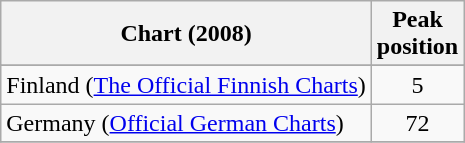<table class="wikitable sortable">
<tr>
<th>Chart (2008)</th>
<th>Peak<br>position</th>
</tr>
<tr>
</tr>
<tr>
<td>Finland (<a href='#'>The Official Finnish Charts</a>)</td>
<td align="center">5</td>
</tr>
<tr>
<td>Germany (<a href='#'>Official German Charts</a>)</td>
<td align="center">72</td>
</tr>
<tr>
</tr>
</table>
